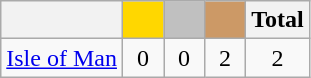<table class="wikitable">
<tr>
<th></th>
<th style="background-color:gold">        </th>
<th style="background-color:silver">      </th>
<th style="background-color:#CC9966">      </th>
<th>Total</th>
</tr>
<tr align="center">
<td> <a href='#'>Isle of Man</a></td>
<td>0</td>
<td>0</td>
<td>2</td>
<td>2</td>
</tr>
</table>
